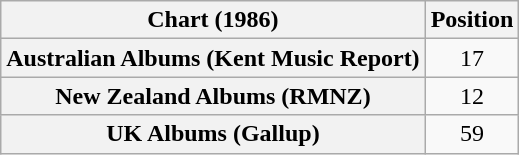<table class="wikitable sortable plainrowheaders" style="text-align:center;">
<tr>
<th scope="col">Chart (1986)</th>
<th scope="col">Position</th>
</tr>
<tr>
<th scope="row">Australian Albums (Kent Music Report)</th>
<td>17</td>
</tr>
<tr>
<th scope="row">New Zealand Albums (RMNZ)</th>
<td>12</td>
</tr>
<tr>
<th scope="row">UK Albums (Gallup)</th>
<td>59</td>
</tr>
</table>
